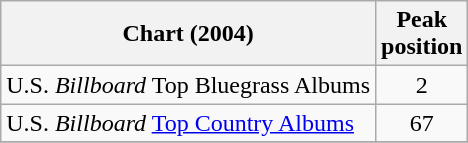<table class="wikitable">
<tr>
<th align="center">Chart (2004)</th>
<th align="center">Peak<br>position</th>
</tr>
<tr>
<td align="left">U.S. <em>Billboard</em> Top Bluegrass Albums</td>
<td align="center">2</td>
</tr>
<tr>
<td align="left">U.S. <em>Billboard</em> <a href='#'>Top Country Albums</a></td>
<td align="center">67</td>
</tr>
<tr>
</tr>
</table>
